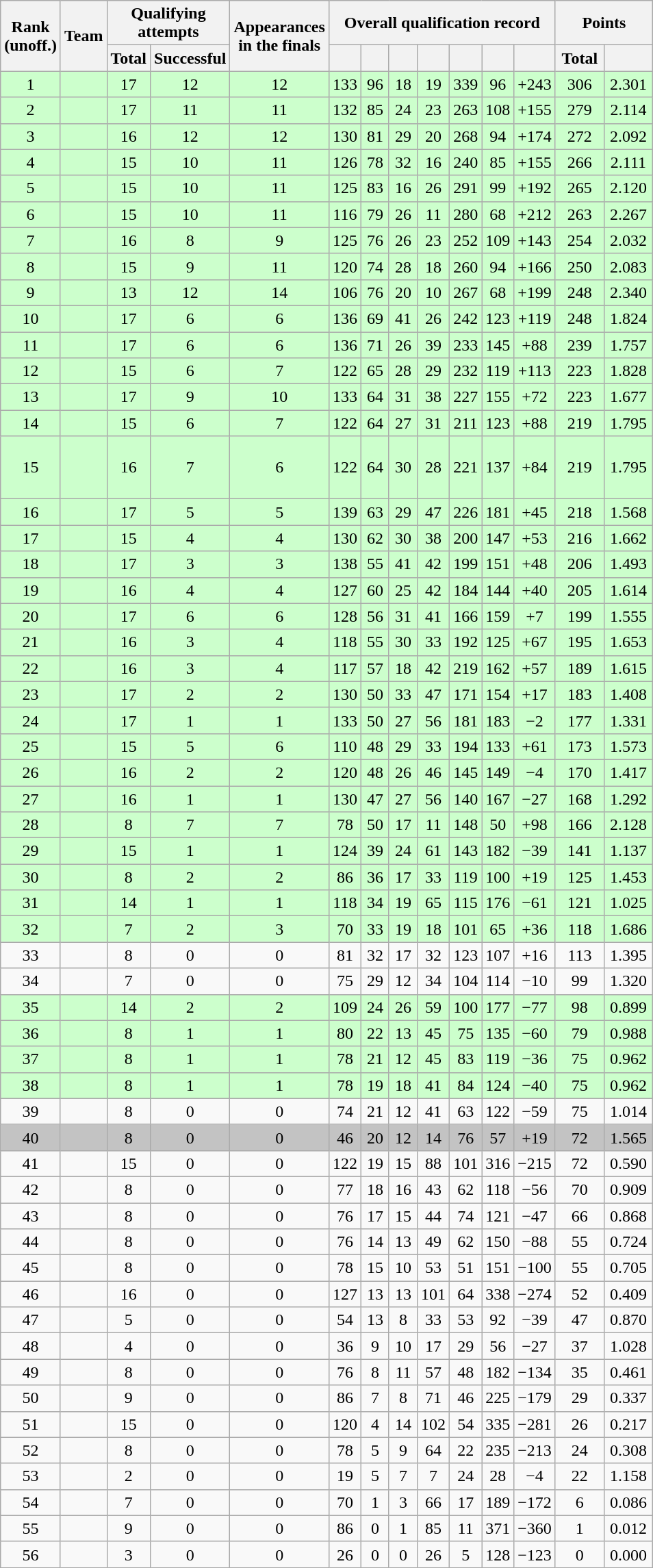<table class="wikitable sortable" style="text-align:center">
<tr>
<th rowspan=2>Rank<br>(unoff.)</th>
<th rowspan=2>Team</th>
<th colspan="2">Qualifying attempts</th>
<th rowspan=2>Appearances<br>in the finals</th>
<th colspan="7">Overall qualification record</th>
<th colspan="2">Points</th>
</tr>
<tr>
<th width=20>Total</th>
<th width=20>Successful</th>
<th width=20></th>
<th width=20></th>
<th width=20></th>
<th width=20></th>
<th width=20></th>
<th width=20></th>
<th width=20></th>
<th width=40>Total</th>
<th width=40></th>
</tr>
<tr style="background:#cfc">
<td>1</td>
<td align=left></td>
<td>17</td>
<td>12</td>
<td>12</td>
<td>133</td>
<td>96</td>
<td>18</td>
<td>19</td>
<td>339</td>
<td>96</td>
<td>+243</td>
<td>306</td>
<td>2.301</td>
</tr>
<tr style="background:#cfc">
<td>2</td>
<td align=left><br></td>
<td>17</td>
<td>11</td>
<td>11</td>
<td>132</td>
<td>85</td>
<td>24</td>
<td>23</td>
<td>263</td>
<td>108</td>
<td>+155</td>
<td>279</td>
<td>2.114</td>
</tr>
<tr style="background:#cfc">
<td>3</td>
<td align=left><br></td>
<td>16</td>
<td>12</td>
<td>12</td>
<td>130</td>
<td>81</td>
<td>29</td>
<td>20</td>
<td>268</td>
<td>94</td>
<td>+174</td>
<td>272</td>
<td>2.092</td>
</tr>
<tr style="background:#cfc">
<td>4</td>
<td align=left></td>
<td>15</td>
<td>10</td>
<td>11</td>
<td>126</td>
<td>78</td>
<td>32</td>
<td>16</td>
<td>240</td>
<td>85</td>
<td>+155</td>
<td>266</td>
<td>2.111</td>
</tr>
<tr style="background:#cfc">
<td>5</td>
<td align=left></td>
<td>15</td>
<td>10</td>
<td>11</td>
<td>125</td>
<td>83</td>
<td>16</td>
<td>26</td>
<td>291</td>
<td>99</td>
<td>+192</td>
<td>265</td>
<td>2.120</td>
</tr>
<tr style="background:#cfc">
<td>6</td>
<td align=left></td>
<td>15</td>
<td>10</td>
<td>11</td>
<td>116</td>
<td>79</td>
<td>26</td>
<td>11</td>
<td>280</td>
<td>68</td>
<td>+212</td>
<td>263</td>
<td>2.267</td>
</tr>
<tr style="background:#cfc">
<td>7</td>
<td align=left></td>
<td>16</td>
<td>8</td>
<td>9</td>
<td>125</td>
<td>76</td>
<td>26</td>
<td>23</td>
<td>252</td>
<td>109</td>
<td>+143</td>
<td>254</td>
<td>2.032</td>
</tr>
<tr style="background:#cfc">
<td>8</td>
<td align=left></td>
<td>15</td>
<td>9</td>
<td>11</td>
<td>120</td>
<td>74</td>
<td>28</td>
<td>18</td>
<td>260</td>
<td>94</td>
<td>+166</td>
<td>250</td>
<td>2.083</td>
</tr>
<tr style="background:#cfc">
<td>9</td>
<td align=left><br></td>
<td>13</td>
<td>12</td>
<td>14</td>
<td>106</td>
<td>76</td>
<td>20</td>
<td>10</td>
<td>267</td>
<td>68</td>
<td>+199</td>
<td>248</td>
<td>2.340</td>
</tr>
<tr style="background:#cfc">
<td>10</td>
<td align=left></td>
<td>17</td>
<td>6</td>
<td>6</td>
<td>136</td>
<td>69</td>
<td>41</td>
<td>26</td>
<td>242</td>
<td>123</td>
<td>+119</td>
<td>248</td>
<td>1.824</td>
</tr>
<tr style="background:#cfc">
<td>11</td>
<td align=left><br></td>
<td>17</td>
<td>6</td>
<td>6</td>
<td>136</td>
<td>71</td>
<td>26</td>
<td>39</td>
<td>233</td>
<td>145</td>
<td>+88</td>
<td>239</td>
<td>1.757</td>
</tr>
<tr style="background:#cfc">
<td>12</td>
<td align=left></td>
<td>15</td>
<td>6</td>
<td>7</td>
<td>122</td>
<td>65</td>
<td>28</td>
<td>29</td>
<td>232</td>
<td>119</td>
<td>+113</td>
<td>223</td>
<td>1.828</td>
</tr>
<tr style="background:#cfc">
<td>13</td>
<td align=left></td>
<td>17</td>
<td>9</td>
<td>10</td>
<td>133</td>
<td>64</td>
<td>31</td>
<td>38</td>
<td>227</td>
<td>155</td>
<td>+72</td>
<td>223</td>
<td>1.677</td>
</tr>
<tr style="background:#cfc">
<td>14</td>
<td align=left></td>
<td>15</td>
<td>6</td>
<td>7</td>
<td>122</td>
<td>64</td>
<td>27</td>
<td>31</td>
<td>211</td>
<td>123</td>
<td>+88</td>
<td>219</td>
<td>1.795</td>
</tr>
<tr style="background:#cfc">
<td>15</td>
<td align=left><br><br><br></td>
<td>16</td>
<td>7</td>
<td>6</td>
<td>122</td>
<td>64</td>
<td>30</td>
<td>28</td>
<td>221</td>
<td>137</td>
<td>+84</td>
<td>219</td>
<td>1.795</td>
</tr>
<tr style="background:#cfc">
<td>16</td>
<td align=left></td>
<td>17</td>
<td>5</td>
<td>5</td>
<td>139</td>
<td>63</td>
<td>29</td>
<td>47</td>
<td>226</td>
<td>181</td>
<td>+45</td>
<td>218</td>
<td>1.568</td>
</tr>
<tr style="background:#cfc">
<td>17</td>
<td align=left></td>
<td>15</td>
<td>4</td>
<td>4</td>
<td>130</td>
<td>62</td>
<td>30</td>
<td>38</td>
<td>200</td>
<td>147</td>
<td>+53</td>
<td>216</td>
<td>1.662</td>
</tr>
<tr style="background:#cfc">
<td>18</td>
<td align=left></td>
<td>17</td>
<td>3</td>
<td>3</td>
<td>138</td>
<td>55</td>
<td>41</td>
<td>42</td>
<td>199</td>
<td>151</td>
<td>+48</td>
<td>206</td>
<td>1.493</td>
</tr>
<tr style="background:#cfc">
<td>19</td>
<td align=left></td>
<td>16</td>
<td>4</td>
<td>4</td>
<td>127</td>
<td>60</td>
<td>25</td>
<td>42</td>
<td>184</td>
<td>144</td>
<td>+40</td>
<td>205</td>
<td>1.614</td>
</tr>
<tr style="background:#cfc">
<td>20</td>
<td align=left></td>
<td>17</td>
<td>6</td>
<td>6</td>
<td>128</td>
<td>56</td>
<td>31</td>
<td>41</td>
<td>166</td>
<td>159</td>
<td>+7</td>
<td>199</td>
<td>1.555</td>
</tr>
<tr style="background:#cfc">
<td>21</td>
<td align=left></td>
<td>16</td>
<td>3</td>
<td>4</td>
<td>118</td>
<td>55</td>
<td>30</td>
<td>33</td>
<td>192</td>
<td>125</td>
<td>+67</td>
<td>195</td>
<td>1.653</td>
</tr>
<tr style="background:#cfc">
<td>22</td>
<td align=left></td>
<td>16</td>
<td>3</td>
<td>4</td>
<td>117</td>
<td>57</td>
<td>18</td>
<td>42</td>
<td>219</td>
<td>162</td>
<td>+57</td>
<td>189</td>
<td>1.615</td>
</tr>
<tr style="background:#cfc">
<td>23</td>
<td align=left></td>
<td>17</td>
<td>2</td>
<td>2</td>
<td>130</td>
<td>50</td>
<td>33</td>
<td>47</td>
<td>171</td>
<td>154</td>
<td>+17</td>
<td>183</td>
<td>1.408</td>
</tr>
<tr style="background:#cfc">
<td>24</td>
<td align=left></td>
<td>17</td>
<td>1</td>
<td>1</td>
<td>133</td>
<td>50</td>
<td>27</td>
<td>56</td>
<td>181</td>
<td>183</td>
<td>−2</td>
<td>177</td>
<td>1.331</td>
</tr>
<tr style="background:#cfc">
<td>25</td>
<td align=left></td>
<td>15</td>
<td>5</td>
<td>6</td>
<td>110</td>
<td>48</td>
<td>29</td>
<td>33</td>
<td>194</td>
<td>133</td>
<td>+61</td>
<td>173</td>
<td>1.573</td>
</tr>
<tr style="background:#cfc">
<td>26</td>
<td align=left></td>
<td>16</td>
<td>2</td>
<td>2</td>
<td>120</td>
<td>48</td>
<td>26</td>
<td>46</td>
<td>145</td>
<td>149</td>
<td>−4</td>
<td>170</td>
<td>1.417</td>
</tr>
<tr style="background:#cfc">
<td>27</td>
<td align=left></td>
<td>16</td>
<td>1</td>
<td>1</td>
<td>130</td>
<td>47</td>
<td>27</td>
<td>56</td>
<td>140</td>
<td>167</td>
<td>−27</td>
<td>168</td>
<td>1.292</td>
</tr>
<tr style="background:#cfc">
<td>28</td>
<td align=left></td>
<td>8</td>
<td>7</td>
<td>7</td>
<td>78</td>
<td>50</td>
<td>17</td>
<td>11</td>
<td>148</td>
<td>50</td>
<td>+98</td>
<td>166</td>
<td>2.128</td>
</tr>
<tr style="background:#cfc">
<td>29</td>
<td align=left></td>
<td>15</td>
<td>1</td>
<td>1</td>
<td>124</td>
<td>39</td>
<td>24</td>
<td>61</td>
<td>143</td>
<td>182</td>
<td>−39</td>
<td>141</td>
<td>1.137</td>
</tr>
<tr style="background:#cfc">
<td>30</td>
<td align=left></td>
<td>8</td>
<td>2</td>
<td>2</td>
<td>86</td>
<td>36</td>
<td>17</td>
<td>33</td>
<td>119</td>
<td>100</td>
<td>+19</td>
<td>125</td>
<td>1.453</td>
</tr>
<tr style="background:#cfc">
<td>31</td>
<td align=left></td>
<td>14</td>
<td>1</td>
<td>1</td>
<td>118</td>
<td>34</td>
<td>19</td>
<td>65</td>
<td>115</td>
<td>176</td>
<td>−61</td>
<td>121</td>
<td>1.025</td>
</tr>
<tr style="background:#cfc">
<td>32</td>
<td align=left></td>
<td>7</td>
<td>2</td>
<td>3</td>
<td>70</td>
<td>33</td>
<td>19</td>
<td>18</td>
<td>101</td>
<td>65</td>
<td>+36</td>
<td>118</td>
<td>1.686</td>
</tr>
<tr>
<td>33</td>
<td align=left></td>
<td>8</td>
<td>0</td>
<td>0</td>
<td>81</td>
<td>32</td>
<td>17</td>
<td>32</td>
<td>123</td>
<td>107</td>
<td>+16</td>
<td>113</td>
<td>1.395</td>
</tr>
<tr>
<td>34</td>
<td align=left></td>
<td>7</td>
<td>0</td>
<td>0</td>
<td>75</td>
<td>29</td>
<td>12</td>
<td>34</td>
<td>104</td>
<td>114</td>
<td>−10</td>
<td>99</td>
<td>1.320</td>
</tr>
<tr style="background:#cfc">
<td>35</td>
<td align=left></td>
<td>14</td>
<td>2</td>
<td>2</td>
<td>109</td>
<td>24</td>
<td>26</td>
<td>59</td>
<td>100</td>
<td>177</td>
<td>−77</td>
<td>98</td>
<td>0.899</td>
</tr>
<tr style="background:#cfc">
<td>36</td>
<td align=left></td>
<td>8</td>
<td>1</td>
<td>1</td>
<td>80</td>
<td>22</td>
<td>13</td>
<td>45</td>
<td>75</td>
<td>135</td>
<td>−60</td>
<td>79</td>
<td>0.988</td>
</tr>
<tr style="background:#cfc">
<td>37</td>
<td align=left></td>
<td>8</td>
<td>1</td>
<td>1</td>
<td>78</td>
<td>21</td>
<td>12</td>
<td>45</td>
<td>83</td>
<td>119</td>
<td>−36</td>
<td>75</td>
<td>0.962</td>
</tr>
<tr style="background:#cfc">
<td>38</td>
<td align=left><br></td>
<td>8</td>
<td>1</td>
<td>1</td>
<td>78</td>
<td>19</td>
<td>18</td>
<td>41</td>
<td>84</td>
<td>124</td>
<td>−40</td>
<td>75</td>
<td>0.962</td>
</tr>
<tr>
<td>39</td>
<td align=left></td>
<td>8</td>
<td>0</td>
<td>0</td>
<td>74</td>
<td>21</td>
<td>12</td>
<td>41</td>
<td>63</td>
<td>122</td>
<td>−59</td>
<td>75</td>
<td>1.014</td>
</tr>
<tr style="background:#C3C3C3">
<td>40</td>
<td align=left></td>
<td>8</td>
<td>0</td>
<td>0</td>
<td>46</td>
<td>20</td>
<td>12</td>
<td>14</td>
<td>76</td>
<td>57</td>
<td>+19</td>
<td>72</td>
<td>1.565</td>
</tr>
<tr>
<td>41</td>
<td align=left></td>
<td>15</td>
<td>0</td>
<td>0</td>
<td>122</td>
<td>19</td>
<td>15</td>
<td>88</td>
<td>101</td>
<td>316</td>
<td>−215</td>
<td>72</td>
<td>0.590</td>
</tr>
<tr>
<td>42</td>
<td align=left></td>
<td>8</td>
<td>0</td>
<td>0</td>
<td>77</td>
<td>18</td>
<td>16</td>
<td>43</td>
<td>62</td>
<td>118</td>
<td>−56</td>
<td>70</td>
<td>0.909</td>
</tr>
<tr>
<td>43</td>
<td align=left></td>
<td>8</td>
<td>0</td>
<td>0</td>
<td>76</td>
<td>17</td>
<td>15</td>
<td>44</td>
<td>74</td>
<td>121</td>
<td>−47</td>
<td>66</td>
<td>0.868</td>
</tr>
<tr>
<td>44</td>
<td align=left></td>
<td>8</td>
<td>0</td>
<td>0</td>
<td>76</td>
<td>14</td>
<td>13</td>
<td>49</td>
<td>62</td>
<td>150</td>
<td>−88</td>
<td>55</td>
<td>0.724</td>
</tr>
<tr>
<td>45</td>
<td align=left></td>
<td>8</td>
<td>0</td>
<td>0</td>
<td>78</td>
<td>15</td>
<td>10</td>
<td>53</td>
<td>51</td>
<td>151</td>
<td>−100</td>
<td>55</td>
<td>0.705</td>
</tr>
<tr>
<td>46</td>
<td align=left></td>
<td>16</td>
<td>0</td>
<td>0</td>
<td>127</td>
<td>13</td>
<td>13</td>
<td>101</td>
<td>64</td>
<td>338</td>
<td>−274</td>
<td>52</td>
<td>0.409</td>
</tr>
<tr>
<td>47</td>
<td align=left></td>
<td>5</td>
<td>0</td>
<td>0</td>
<td>54</td>
<td>13</td>
<td>8</td>
<td>33</td>
<td>53</td>
<td>92</td>
<td>−39</td>
<td>47</td>
<td>0.870</td>
</tr>
<tr>
<td>48</td>
<td align=left></td>
<td>4</td>
<td>0</td>
<td>0</td>
<td>36</td>
<td>9</td>
<td>10</td>
<td>17</td>
<td>29</td>
<td>56</td>
<td>−27</td>
<td>37</td>
<td>1.028</td>
</tr>
<tr>
<td>49</td>
<td align=left></td>
<td>8</td>
<td>0</td>
<td>0</td>
<td>76</td>
<td>8</td>
<td>11</td>
<td>57</td>
<td>48</td>
<td>182</td>
<td>−134</td>
<td>35</td>
<td>0.461</td>
</tr>
<tr>
<td>50</td>
<td align=left></td>
<td>9</td>
<td>0</td>
<td>0</td>
<td>86</td>
<td>7</td>
<td>8</td>
<td>71</td>
<td>46</td>
<td>225</td>
<td>−179</td>
<td>29</td>
<td>0.337</td>
</tr>
<tr>
<td>51</td>
<td align=left></td>
<td>15</td>
<td>0</td>
<td>0</td>
<td>120</td>
<td>4</td>
<td>14</td>
<td>102</td>
<td>54</td>
<td>335</td>
<td>−281</td>
<td>26</td>
<td>0.217</td>
</tr>
<tr>
<td>52</td>
<td align=left></td>
<td>8</td>
<td>0</td>
<td>0</td>
<td>78</td>
<td>5</td>
<td>9</td>
<td>64</td>
<td>22</td>
<td>235</td>
<td>−213</td>
<td>24</td>
<td>0.308</td>
</tr>
<tr>
<td>53</td>
<td align=left></td>
<td>2</td>
<td>0</td>
<td>0</td>
<td>19</td>
<td>5</td>
<td>7</td>
<td>7</td>
<td>24</td>
<td>28</td>
<td>−4</td>
<td>22</td>
<td>1.158</td>
</tr>
<tr>
<td>54</td>
<td align=left></td>
<td>7</td>
<td>0</td>
<td>0</td>
<td>70</td>
<td>1</td>
<td>3</td>
<td>66</td>
<td>17</td>
<td>189</td>
<td>−172</td>
<td>6</td>
<td>0.086</td>
</tr>
<tr>
<td>55</td>
<td align=left></td>
<td>9</td>
<td>0</td>
<td>0</td>
<td>86</td>
<td>0</td>
<td>1</td>
<td>85</td>
<td>11</td>
<td>371</td>
<td>−360</td>
<td>1</td>
<td>0.012</td>
</tr>
<tr>
<td>56</td>
<td align=left></td>
<td>3</td>
<td>0</td>
<td>0</td>
<td>26</td>
<td>0</td>
<td>0</td>
<td>26</td>
<td>5</td>
<td>128</td>
<td>−123</td>
<td>0</td>
<td>0.000</td>
</tr>
</table>
